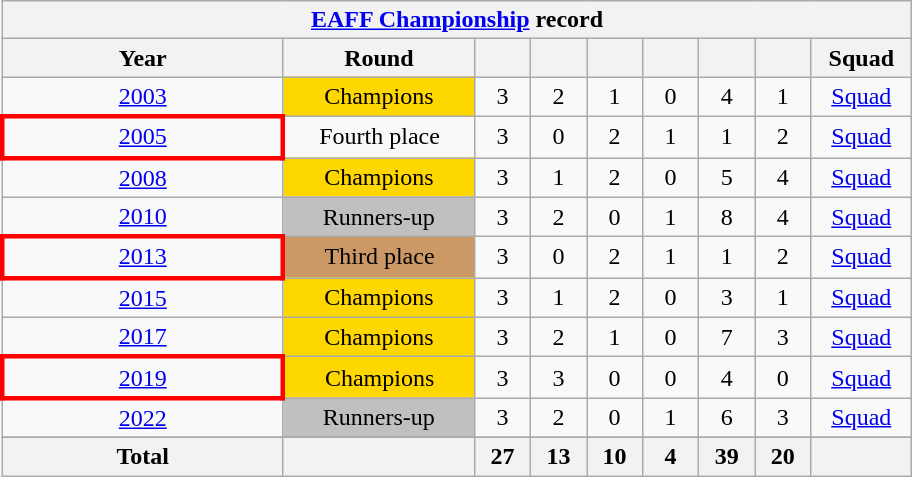<table class="wikitable" style="text-align: center;">
<tr>
<th colspan="9"><a href='#'>EAFF Championship</a> record</th>
</tr>
<tr>
<th width="180">Year</th>
<th width="120">Round</th>
<th width="30"></th>
<th width="30"></th>
<th width="30"></th>
<th width="30"></th>
<th width="30"></th>
<th width="30"></th>
<th width="60">Squad</th>
</tr>
<tr>
<td> <a href='#'>2003</a></td>
<td style="background:gold;">Champions</td>
<td>3</td>
<td>2</td>
<td>1</td>
<td>0</td>
<td>4</td>
<td>1</td>
<td><a href='#'>Squad</a></td>
</tr>
<tr>
<td style="border: 3px solid red"> <a href='#'>2005</a></td>
<td>Fourth place</td>
<td>3</td>
<td>0</td>
<td>2</td>
<td>1</td>
<td>1</td>
<td>2</td>
<td><a href='#'>Squad</a></td>
</tr>
<tr>
<td> <a href='#'>2008</a></td>
<td style="background:gold;">Champions</td>
<td>3</td>
<td>1</td>
<td>2</td>
<td>0</td>
<td>5</td>
<td>4</td>
<td><a href='#'>Squad</a></td>
</tr>
<tr>
<td> <a href='#'>2010</a></td>
<td style="background:silver;">Runners-up</td>
<td>3</td>
<td>2</td>
<td>0</td>
<td>1</td>
<td>8</td>
<td>4</td>
<td><a href='#'>Squad</a></td>
</tr>
<tr>
<td style="border: 3px solid red"> <a href='#'>2013</a></td>
<td style="background:#c96;">Third place</td>
<td>3</td>
<td>0</td>
<td>2</td>
<td>1</td>
<td>1</td>
<td>2</td>
<td><a href='#'>Squad</a></td>
</tr>
<tr>
<td> <a href='#'>2015</a></td>
<td style="background:gold;">Champions</td>
<td>3</td>
<td>1</td>
<td>2</td>
<td>0</td>
<td>3</td>
<td>1</td>
<td><a href='#'>Squad</a></td>
</tr>
<tr>
<td> <a href='#'>2017</a></td>
<td style="background:gold;">Champions</td>
<td>3</td>
<td>2</td>
<td>1</td>
<td>0</td>
<td>7</td>
<td>3</td>
<td><a href='#'>Squad</a></td>
</tr>
<tr>
<td style="border: 3px solid red"> <a href='#'>2019</a></td>
<td style="background:gold;">Champions</td>
<td>3</td>
<td>3</td>
<td>0</td>
<td>0</td>
<td>4</td>
<td>0</td>
<td><a href='#'>Squad</a></td>
</tr>
<tr>
<td> <a href='#'>2022</a></td>
<td style="background:silver;">Runners-up</td>
<td>3</td>
<td>2</td>
<td>0</td>
<td>1</td>
<td>6</td>
<td>3</td>
<td><a href='#'>Squad</a></td>
</tr>
<tr>
</tr>
<tr>
<th>Total</th>
<th></th>
<th>27</th>
<th>13</th>
<th>10</th>
<th>4</th>
<th>39</th>
<th>20</th>
<th></th>
</tr>
</table>
